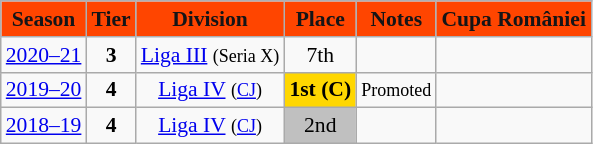<table class="wikitable" style="text-align:center; font-size:90%">
<tr>
<th style="background:#FF4500;color:#141517;border:1px solid #aeb0b3;">Season</th>
<th style="background:#FF4500;color:#141517;border:1px solid #aeb0b3;">Tier</th>
<th style="background:#FF4500;color:#141517;border:1px solid #aeb0b3;">Division</th>
<th style="background:#FF4500;color:#141517;border:1px solid #aeb0b3;">Place</th>
<th style="background:#FF4500;color:#141517;border:1px solid #aeb0b3;">Notes</th>
<th style="background:#FF4500;color:#141517;border:1px solid #aeb0b3;">Cupa României</th>
</tr>
<tr>
<td><a href='#'>2020–21</a></td>
<td><strong>3</strong></td>
<td><a href='#'>Liga III</a> <small>(Seria X)</small></td>
<td>7th</td>
<td></td>
<td></td>
</tr>
<tr>
<td><a href='#'>2019–20</a></td>
<td><strong>4</strong></td>
<td><a href='#'>Liga IV</a> <small>(<a href='#'>CJ</a>)</small></td>
<td align=center bgcolor=gold><strong>1st (C)</strong></td>
<td><small>Promoted</small></td>
<td></td>
</tr>
<tr>
<td><a href='#'>2018–19</a></td>
<td><strong>4</strong></td>
<td><a href='#'>Liga IV</a> <small>(<a href='#'>CJ</a>)</small></td>
<td align=center bgcolor=silver>2nd</td>
<td></td>
<td></td>
</tr>
</table>
